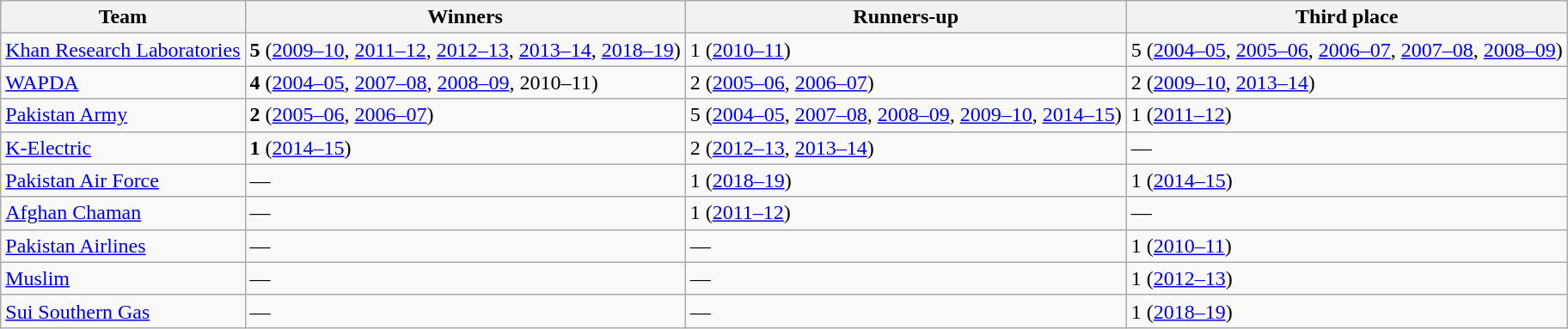<table class="wikitable" style="text-align:left">
<tr>
<th>Team</th>
<th>Winners</th>
<th>Runners-up</th>
<th>Third place</th>
</tr>
<tr>
<td style="text-align:left;"><a href='#'>Khan Research Laboratories</a></td>
<td><strong>5</strong> (<a href='#'>2009–10</a>, <a href='#'>2011–12</a>, <a href='#'>2012–13</a>, <a href='#'>2013–14</a>, <a href='#'>2018–19</a>)</td>
<td>1 (<a href='#'>2010–11</a>)</td>
<td>5 (<a href='#'>2004–05</a>, <a href='#'>2005–06</a>, <a href='#'>2006–07</a>, <a href='#'>2007–08</a>, <a href='#'>2008–09</a>)</td>
</tr>
<tr>
<td style="text-align:left;"><a href='#'>WAPDA</a></td>
<td><strong>4</strong> (<a href='#'>2004–05</a>, <a href='#'>2007–08</a>, <a href='#'>2008–09</a>, 2010–11)</td>
<td>2 (<a href='#'>2005–06</a>, <a href='#'>2006–07</a>)</td>
<td>2 (<a href='#'>2009–10</a>, <a href='#'>2013–14</a>)</td>
</tr>
<tr>
<td style="text-align:left;"><a href='#'>Pakistan Army</a></td>
<td><strong>2</strong> (<a href='#'>2005–06</a>, <a href='#'>2006–07</a>)</td>
<td>5 (<a href='#'>2004–05</a>, <a href='#'>2007–08</a>, <a href='#'>2008–09</a>, <a href='#'>2009–10</a>, <a href='#'>2014–15</a>)</td>
<td>1 (<a href='#'>2011–12</a>)</td>
</tr>
<tr>
<td style="text-align:left;"><a href='#'>K-Electric</a></td>
<td><strong>1</strong> (<a href='#'>2014–15</a>)</td>
<td>2 (<a href='#'>2012–13</a>, <a href='#'>2013–14</a>)</td>
<td>—</td>
</tr>
<tr>
<td style="text-align:left;"><a href='#'>Pakistan Air Force</a></td>
<td>—</td>
<td>1 (<a href='#'>2018–19</a>)</td>
<td>1 (<a href='#'>2014–15</a>)</td>
</tr>
<tr>
<td style="text-align:left;"><a href='#'>Afghan Chaman</a></td>
<td>—</td>
<td>1 (<a href='#'>2011–12</a>)</td>
<td>—</td>
</tr>
<tr>
<td style="text-align:left;"><a href='#'>Pakistan Airlines</a></td>
<td>—</td>
<td>—</td>
<td>1 (<a href='#'>2010–11</a>)</td>
</tr>
<tr>
<td style="text-align:left;"><a href='#'>Muslim</a></td>
<td>—</td>
<td>—</td>
<td>1 (<a href='#'>2012–13</a>)</td>
</tr>
<tr>
<td style="text-align:left;"><a href='#'>Sui Southern Gas</a></td>
<td>—</td>
<td>—</td>
<td>1 (<a href='#'>2018–19</a>)</td>
</tr>
</table>
